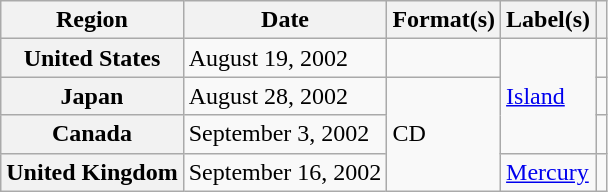<table class="wikitable plainrowheaders">
<tr>
<th scope="col">Region</th>
<th scope="col">Date</th>
<th scope="col">Format(s)</th>
<th scope="col">Label(s)</th>
<th scope="col"></th>
</tr>
<tr>
<th scope="row">United States</th>
<td>August 19, 2002</td>
<td></td>
<td rowspan="3"><a href='#'>Island</a></td>
<td></td>
</tr>
<tr>
<th scope="row">Japan</th>
<td>August 28, 2002</td>
<td rowspan="3">CD</td>
<td></td>
</tr>
<tr>
<th scope="row">Canada</th>
<td>September 3, 2002</td>
<td></td>
</tr>
<tr>
<th scope="row">United Kingdom</th>
<td>September 16, 2002</td>
<td><a href='#'>Mercury</a></td>
<td></td>
</tr>
</table>
